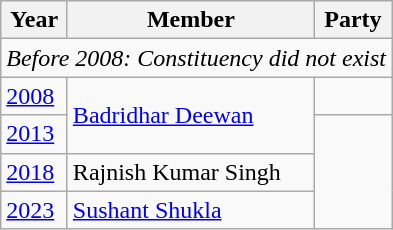<table class="wikitable sortable">
<tr>
<th>Year</th>
<th>Member</th>
<th colspan="2">Party</th>
</tr>
<tr>
<td colspan="4"><em>Before 2008: Constituency did not exist</em></td>
</tr>
<tr>
<td><a href='#'>2008</a></td>
<td rowspan=2><a href='#'>Badridhar Deewan</a></td>
<td></td>
</tr>
<tr>
<td><a href='#'>2013</a></td>
</tr>
<tr>
<td><a href='#'>2018</a></td>
<td>Rajnish Kumar Singh</td>
</tr>
<tr>
<td><a href='#'>2023</a></td>
<td><a href='#'>Sushant Shukla</a></td>
</tr>
</table>
